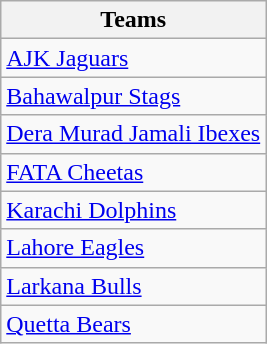<table class="wikitable">
<tr>
<th>Teams</th>
</tr>
<tr>
<td><a href='#'>AJK Jaguars</a></td>
</tr>
<tr>
<td><a href='#'>Bahawalpur Stags</a></td>
</tr>
<tr>
<td><a href='#'>Dera Murad Jamali Ibexes</a></td>
</tr>
<tr>
<td><a href='#'>FATA Cheetas</a></td>
</tr>
<tr>
<td><a href='#'>Karachi Dolphins</a></td>
</tr>
<tr>
<td><a href='#'>Lahore Eagles</a></td>
</tr>
<tr>
<td><a href='#'>Larkana Bulls</a></td>
</tr>
<tr>
<td><a href='#'>Quetta Bears</a></td>
</tr>
</table>
